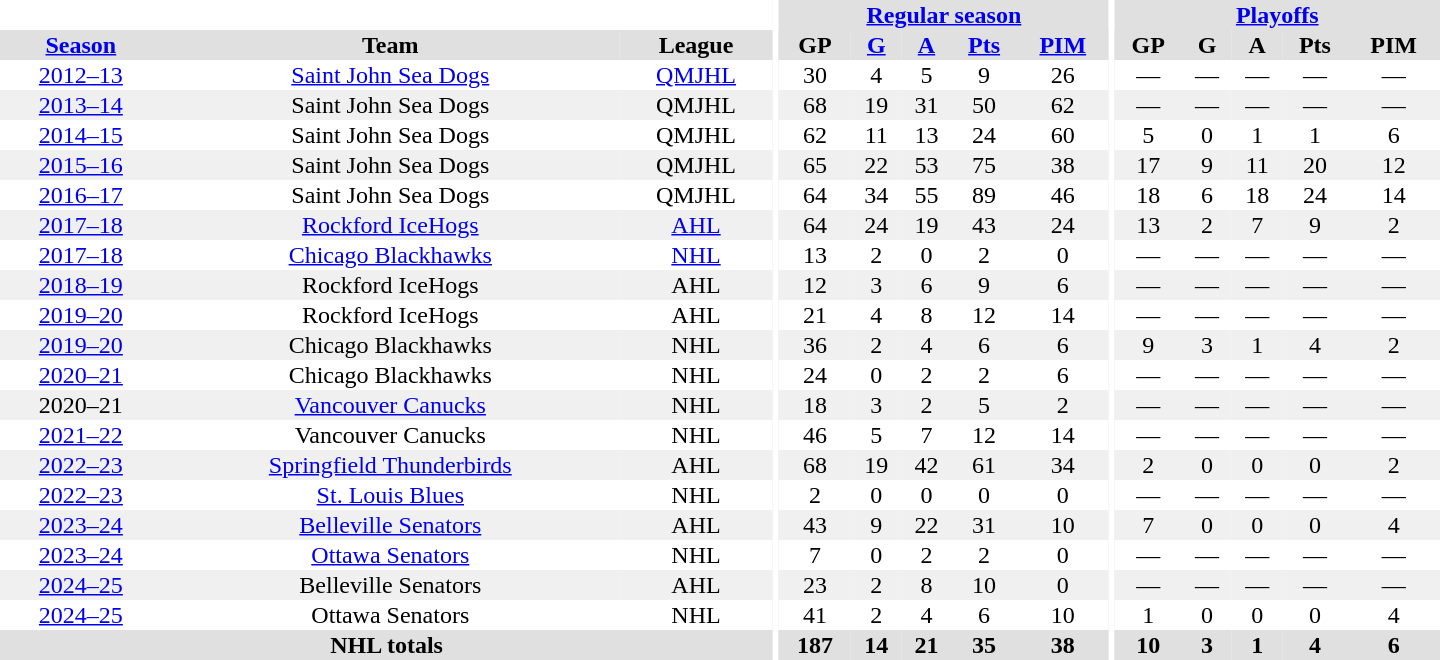<table border="0" cellpadding="1" cellspacing="0" style="text-align:center; width:60em">
<tr bgcolor="#e0e0e0">
<th colspan="3" bgcolor="#ffffff"></th>
<th rowspan="100" bgcolor="#ffffff"></th>
<th colspan="5"><a href='#'>Regular season</a></th>
<th rowspan="100" bgcolor="#ffffff"></th>
<th colspan="5"><a href='#'>Playoffs</a></th>
</tr>
<tr bgcolor="#e0e0e0">
<th><a href='#'>Season</a></th>
<th>Team</th>
<th>League</th>
<th>GP</th>
<th><a href='#'>G</a></th>
<th><a href='#'>A</a></th>
<th><a href='#'>Pts</a></th>
<th><a href='#'>PIM</a></th>
<th>GP</th>
<th>G</th>
<th>A</th>
<th>Pts</th>
<th>PIM</th>
</tr>
<tr>
<td><a href='#'>2012–13</a></td>
<td><a href='#'>Saint John Sea Dogs</a></td>
<td><a href='#'>QMJHL</a></td>
<td>30</td>
<td>4</td>
<td>5</td>
<td>9</td>
<td>26</td>
<td>—</td>
<td>—</td>
<td>—</td>
<td>—</td>
<td>—</td>
</tr>
<tr bgcolor="#f0f0f0">
<td><a href='#'>2013–14</a></td>
<td>Saint John Sea Dogs</td>
<td>QMJHL</td>
<td>68</td>
<td>19</td>
<td>31</td>
<td>50</td>
<td>62</td>
<td>—</td>
<td>—</td>
<td>—</td>
<td>—</td>
<td>—</td>
</tr>
<tr>
<td><a href='#'>2014–15</a></td>
<td>Saint John Sea Dogs</td>
<td>QMJHL</td>
<td>62</td>
<td>11</td>
<td>13</td>
<td>24</td>
<td>60</td>
<td>5</td>
<td>0</td>
<td>1</td>
<td>1</td>
<td>6</td>
</tr>
<tr bgcolor="#f0f0f0">
<td><a href='#'>2015–16</a></td>
<td>Saint John Sea Dogs</td>
<td>QMJHL</td>
<td>65</td>
<td>22</td>
<td>53</td>
<td>75</td>
<td>38</td>
<td>17</td>
<td>9</td>
<td>11</td>
<td>20</td>
<td>12</td>
</tr>
<tr>
<td><a href='#'>2016–17</a></td>
<td>Saint John Sea Dogs</td>
<td>QMJHL</td>
<td>64</td>
<td>34</td>
<td>55</td>
<td>89</td>
<td>46</td>
<td>18</td>
<td>6</td>
<td>18</td>
<td>24</td>
<td>14</td>
</tr>
<tr bgcolor="#f0f0f0">
<td><a href='#'>2017–18</a></td>
<td><a href='#'>Rockford IceHogs</a></td>
<td><a href='#'>AHL</a></td>
<td>64</td>
<td>24</td>
<td>19</td>
<td>43</td>
<td>24</td>
<td>13</td>
<td>2</td>
<td>7</td>
<td>9</td>
<td>2</td>
</tr>
<tr>
<td><a href='#'>2017–18</a></td>
<td><a href='#'>Chicago Blackhawks</a></td>
<td><a href='#'>NHL</a></td>
<td>13</td>
<td>2</td>
<td>0</td>
<td>2</td>
<td>0</td>
<td>—</td>
<td>—</td>
<td>—</td>
<td>—</td>
<td>—</td>
</tr>
<tr bgcolor="#f0f0f0">
<td><a href='#'>2018–19</a></td>
<td>Rockford IceHogs</td>
<td>AHL</td>
<td>12</td>
<td>3</td>
<td>6</td>
<td>9</td>
<td>6</td>
<td>—</td>
<td>—</td>
<td>—</td>
<td>—</td>
<td>—</td>
</tr>
<tr>
<td><a href='#'>2019–20</a></td>
<td>Rockford IceHogs</td>
<td>AHL</td>
<td>21</td>
<td>4</td>
<td>8</td>
<td>12</td>
<td>14</td>
<td>—</td>
<td>—</td>
<td>—</td>
<td>—</td>
<td>—</td>
</tr>
<tr bgcolor="#f0f0f0">
<td><a href='#'>2019–20</a></td>
<td>Chicago Blackhawks</td>
<td>NHL</td>
<td>36</td>
<td>2</td>
<td>4</td>
<td>6</td>
<td>6</td>
<td>9</td>
<td>3</td>
<td>1</td>
<td>4</td>
<td>2</td>
</tr>
<tr>
<td><a href='#'>2020–21</a></td>
<td>Chicago Blackhawks</td>
<td>NHL</td>
<td>24</td>
<td>0</td>
<td>2</td>
<td>2</td>
<td>6</td>
<td>—</td>
<td>—</td>
<td>—</td>
<td>—</td>
<td>—</td>
</tr>
<tr bgcolor="#f0f0f0">
<td>2020–21</td>
<td><a href='#'>Vancouver Canucks</a></td>
<td>NHL</td>
<td>18</td>
<td>3</td>
<td>2</td>
<td>5</td>
<td>2</td>
<td>—</td>
<td>—</td>
<td>—</td>
<td>—</td>
<td>—</td>
</tr>
<tr>
<td><a href='#'>2021–22</a></td>
<td>Vancouver Canucks</td>
<td>NHL</td>
<td>46</td>
<td>5</td>
<td>7</td>
<td>12</td>
<td>14</td>
<td>—</td>
<td>—</td>
<td>—</td>
<td>—</td>
<td>—</td>
</tr>
<tr bgcolor="#f0f0f0">
<td><a href='#'>2022–23</a></td>
<td><a href='#'>Springfield Thunderbirds</a></td>
<td>AHL</td>
<td>68</td>
<td>19</td>
<td>42</td>
<td>61</td>
<td>34</td>
<td>2</td>
<td>0</td>
<td>0</td>
<td>0</td>
<td>2</td>
</tr>
<tr>
<td><a href='#'>2022–23</a></td>
<td><a href='#'>St. Louis Blues</a></td>
<td>NHL</td>
<td>2</td>
<td>0</td>
<td>0</td>
<td>0</td>
<td>0</td>
<td>—</td>
<td>—</td>
<td>—</td>
<td>—</td>
<td>—</td>
</tr>
<tr bgcolor="#f0f0f0">
<td><a href='#'>2023–24</a></td>
<td><a href='#'>Belleville Senators</a></td>
<td>AHL</td>
<td>43</td>
<td>9</td>
<td>22</td>
<td>31</td>
<td>10</td>
<td>7</td>
<td>0</td>
<td>0</td>
<td>0</td>
<td>4</td>
</tr>
<tr>
<td><a href='#'>2023–24</a></td>
<td><a href='#'>Ottawa Senators</a></td>
<td>NHL</td>
<td>7</td>
<td>0</td>
<td>2</td>
<td>2</td>
<td>0</td>
<td>—</td>
<td>—</td>
<td>—</td>
<td>—</td>
<td>—</td>
</tr>
<tr bgcolor="#f0f0f0">
<td><a href='#'>2024–25</a></td>
<td>Belleville Senators</td>
<td>AHL</td>
<td>23</td>
<td>2</td>
<td>8</td>
<td>10</td>
<td>0</td>
<td>—</td>
<td>—</td>
<td>—</td>
<td>—</td>
<td>—</td>
</tr>
<tr>
<td><a href='#'>2024–25</a></td>
<td>Ottawa Senators</td>
<td>NHL</td>
<td>41</td>
<td>2</td>
<td>4</td>
<td>6</td>
<td>10</td>
<td>1</td>
<td>0</td>
<td>0</td>
<td>0</td>
<td>4</td>
</tr>
<tr bgcolor="#e0e0e0">
<th colspan="3">NHL totals</th>
<th>187</th>
<th>14</th>
<th>21</th>
<th>35</th>
<th>38</th>
<th>10</th>
<th>3</th>
<th>1</th>
<th>4</th>
<th>6</th>
</tr>
</table>
